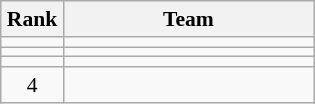<table class="wikitable" style="text-align: center; font-size:90% ">
<tr>
<th width=35>Rank</th>
<th width=160>Team</th>
</tr>
<tr>
<td></td>
<td align=left></td>
</tr>
<tr>
<td></td>
<td align=left></td>
</tr>
<tr>
<td></td>
<td align=left></td>
</tr>
<tr>
<td>4</td>
<td align=left></td>
</tr>
</table>
